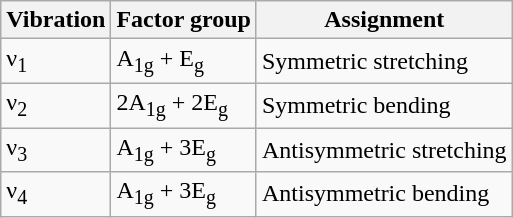<table class="wikitable">
<tr>
<th>Vibration</th>
<th>Factor group</th>
<th>Assignment</th>
</tr>
<tr>
<td>ν<sub>1</sub></td>
<td>A<sub>1g</sub> + E<sub>g</sub></td>
<td>Symmetric stretching</td>
</tr>
<tr>
<td>ν<sub>2</sub></td>
<td>2A<sub>1g</sub> + 2E<sub>g</sub></td>
<td>Symmetric bending</td>
</tr>
<tr>
<td>ν<sub>3</sub></td>
<td>A<sub>1g</sub> + 3E<sub>g</sub></td>
<td>Antisymmetric stretching</td>
</tr>
<tr>
<td>ν<sub>4</sub></td>
<td>A<sub>1g</sub> + 3E<sub>g</sub></td>
<td>Antisymmetric bending</td>
</tr>
</table>
